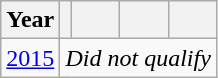<table class="wikitable" style="text-align: center;">
<tr>
<th>Year</th>
<th></th>
<th width=25px></th>
<th width=25px></th>
<th width=25px></th>
</tr>
<tr>
<td> <a href='#'>2015</a></td>
<td colspan=4><em>Did not qualify</em></td>
</tr>
</table>
